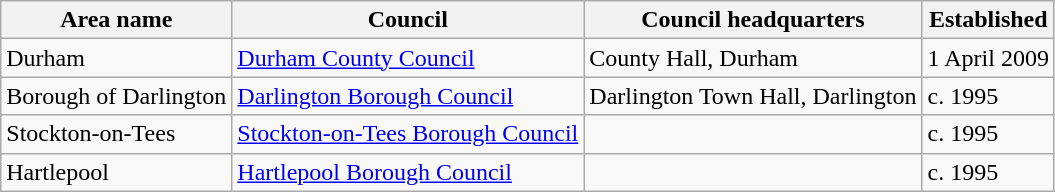<table class="wikitable">
<tr>
<th>Area name</th>
<th>Council</th>
<th>Council headquarters</th>
<th>Established</th>
</tr>
<tr>
<td>Durham</td>
<td><a href='#'>Durham County Council</a></td>
<td>County Hall, Durham</td>
<td>1 April 2009</td>
</tr>
<tr>
<td>Borough of Darlington</td>
<td><a href='#'>Darlington Borough Council</a></td>
<td>Darlington Town Hall, Darlington</td>
<td>c. 1995</td>
</tr>
<tr>
<td>Stockton-on-Tees</td>
<td><a href='#'>Stockton-on-Tees Borough Council</a></td>
<td></td>
<td>c. 1995</td>
</tr>
<tr>
<td>Hartlepool</td>
<td><a href='#'>Hartlepool Borough Council</a></td>
<td></td>
<td>c. 1995</td>
</tr>
</table>
